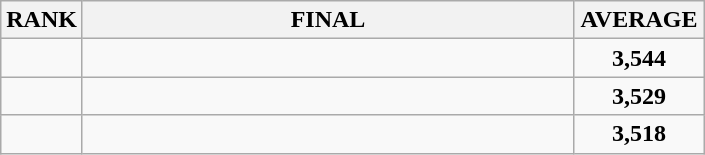<table class="wikitable">
<tr>
<th>RANK</th>
<th style="width: 20em">FINAL</th>
<th style="width: 5em">AVERAGE</th>
</tr>
<tr>
<td align="center"></td>
<td></td>
<td align="center"><strong>3,544</strong></td>
</tr>
<tr>
<td align="center"></td>
<td></td>
<td align="center"><strong>3,529</strong></td>
</tr>
<tr>
<td align="center"></td>
<td></td>
<td align="center"><strong>3,518</strong></td>
</tr>
</table>
